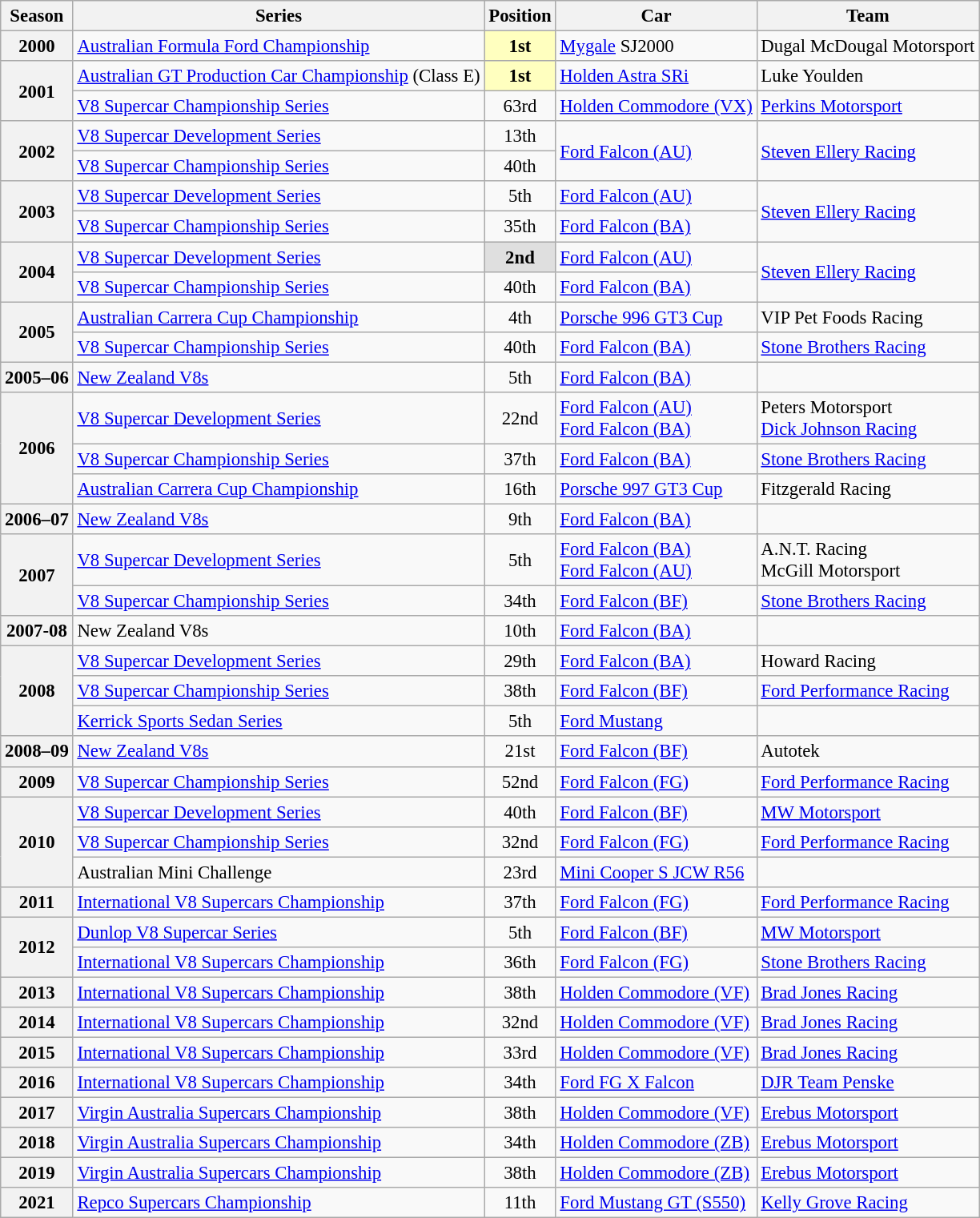<table class="wikitable" style="font-size: 95%;">
<tr>
<th>Season</th>
<th>Series</th>
<th>Position</th>
<th>Car</th>
<th>Team</th>
</tr>
<tr>
<th>2000</th>
<td><a href='#'>Australian Formula Ford Championship</a></td>
<td align="center" style="background: #ffffbf"><strong>1st</strong></td>
<td><a href='#'>Mygale</a> SJ2000</td>
<td>Dugal McDougal Motorsport</td>
</tr>
<tr>
<th rowspan=2>2001</th>
<td><a href='#'>Australian GT Production Car Championship</a> (Class E)</td>
<td align="center" style="background: #ffffbf"><strong>1st</strong></td>
<td><a href='#'>Holden Astra SRi</a></td>
<td>Luke Youlden</td>
</tr>
<tr>
<td><a href='#'>V8 Supercar Championship Series</a></td>
<td align="center">63rd</td>
<td><a href='#'>Holden Commodore (VX)</a></td>
<td><a href='#'>Perkins Motorsport</a></td>
</tr>
<tr>
<th rowspan=2>2002</th>
<td><a href='#'>V8 Supercar Development Series</a></td>
<td align="center">13th</td>
<td rowspan=2><a href='#'>Ford Falcon (AU)</a></td>
<td rowspan=2><a href='#'>Steven Ellery Racing</a></td>
</tr>
<tr>
<td><a href='#'>V8 Supercar Championship Series</a></td>
<td align="center">40th</td>
</tr>
<tr>
<th rowspan=2>2003</th>
<td><a href='#'>V8 Supercar Development Series</a></td>
<td align="center">5th</td>
<td><a href='#'>Ford Falcon (AU)</a></td>
<td rowspan=2><a href='#'>Steven Ellery Racing</a></td>
</tr>
<tr>
<td><a href='#'>V8 Supercar Championship Series</a></td>
<td align="center">35th</td>
<td><a href='#'>Ford Falcon (BA)</a></td>
</tr>
<tr>
<th rowspan=2>2004</th>
<td><a href='#'>V8 Supercar Development Series</a></td>
<td align="center" style="background: #dfdfdf"><strong>2nd</strong></td>
<td><a href='#'>Ford Falcon (AU)</a></td>
<td rowspan=2><a href='#'>Steven Ellery Racing</a></td>
</tr>
<tr>
<td><a href='#'>V8 Supercar Championship Series</a></td>
<td align="center">40th</td>
<td><a href='#'>Ford Falcon (BA)</a></td>
</tr>
<tr>
<th rowspan=2>2005</th>
<td><a href='#'>Australian Carrera Cup Championship</a></td>
<td align="center">4th</td>
<td><a href='#'>Porsche 996 GT3 Cup</a></td>
<td>VIP Pet Foods Racing</td>
</tr>
<tr>
<td><a href='#'>V8 Supercar Championship Series</a></td>
<td align="center">40th</td>
<td><a href='#'>Ford Falcon (BA)</a></td>
<td><a href='#'>Stone Brothers Racing</a></td>
</tr>
<tr>
<th>2005–06</th>
<td><a href='#'>New Zealand V8s</a></td>
<td align="center">5th</td>
<td><a href='#'>Ford Falcon (BA)</a></td>
<td></td>
</tr>
<tr>
<th rowspan=3>2006</th>
<td><a href='#'>V8 Supercar Development Series</a></td>
<td align="center">22nd</td>
<td><a href='#'>Ford Falcon (AU)</a><br><a href='#'>Ford Falcon (BA)</a></td>
<td>Peters Motorsport<br><a href='#'>Dick Johnson Racing</a></td>
</tr>
<tr>
<td><a href='#'>V8 Supercar Championship Series</a></td>
<td align="center">37th</td>
<td><a href='#'>Ford Falcon (BA)</a></td>
<td><a href='#'>Stone Brothers Racing</a></td>
</tr>
<tr>
<td><a href='#'>Australian Carrera Cup Championship</a></td>
<td align="center">16th</td>
<td><a href='#'>Porsche 997 GT3 Cup</a></td>
<td>Fitzgerald Racing</td>
</tr>
<tr>
<th>2006–07</th>
<td><a href='#'>New Zealand V8s</a></td>
<td align="center">9th</td>
<td><a href='#'>Ford Falcon (BA)</a></td>
<td></td>
</tr>
<tr>
<th rowspan=2>2007</th>
<td><a href='#'>V8 Supercar Development Series</a></td>
<td align="center">5th</td>
<td><a href='#'>Ford Falcon (BA)</a><br><a href='#'>Ford Falcon (AU)</a></td>
<td>A.N.T. Racing<br>McGill Motorsport</td>
</tr>
<tr>
<td><a href='#'>V8 Supercar Championship Series</a></td>
<td align="center">34th</td>
<td><a href='#'>Ford Falcon (BF)</a></td>
<td><a href='#'>Stone Brothers Racing</a></td>
</tr>
<tr>
<th>2007-08</th>
<td>New Zealand V8s</td>
<td align="center">10th</td>
<td><a href='#'>Ford Falcon (BA)</a></td>
<td></td>
</tr>
<tr>
<th rowspan=3>2008</th>
<td><a href='#'>V8 Supercar Development Series</a></td>
<td align="center">29th</td>
<td><a href='#'>Ford Falcon (BA)</a></td>
<td>Howard Racing</td>
</tr>
<tr>
<td><a href='#'>V8 Supercar Championship Series</a></td>
<td align="center">38th</td>
<td><a href='#'>Ford Falcon (BF)</a></td>
<td><a href='#'>Ford Performance Racing</a></td>
</tr>
<tr>
<td><a href='#'>Kerrick Sports Sedan Series</a></td>
<td align="center">5th</td>
<td><a href='#'>Ford Mustang</a></td>
<td></td>
</tr>
<tr>
<th>2008–09</th>
<td><a href='#'>New Zealand V8s</a></td>
<td align="center">21st</td>
<td><a href='#'>Ford Falcon (BF)</a></td>
<td>Autotek</td>
</tr>
<tr>
<th>2009</th>
<td><a href='#'>V8 Supercar Championship Series</a></td>
<td align="center">52nd</td>
<td><a href='#'>Ford Falcon (FG)</a></td>
<td><a href='#'>Ford Performance Racing</a></td>
</tr>
<tr>
<th rowspan=3>2010</th>
<td><a href='#'>V8 Supercar Development Series</a></td>
<td align="center">40th</td>
<td><a href='#'>Ford Falcon (BF)</a></td>
<td><a href='#'>MW Motorsport</a></td>
</tr>
<tr>
<td><a href='#'>V8 Supercar Championship Series</a></td>
<td align="center">32nd</td>
<td><a href='#'>Ford Falcon (FG)</a></td>
<td><a href='#'>Ford Performance Racing</a></td>
</tr>
<tr>
<td>Australian Mini Challenge</td>
<td align="center">23rd</td>
<td><a href='#'>Mini Cooper S JCW R56</a></td>
<td></td>
</tr>
<tr>
<th>2011</th>
<td><a href='#'>International V8 Supercars Championship</a></td>
<td align="center">37th</td>
<td><a href='#'>Ford Falcon (FG)</a></td>
<td><a href='#'>Ford Performance Racing</a></td>
</tr>
<tr>
<th rowspan=2>2012</th>
<td><a href='#'>Dunlop V8 Supercar Series</a></td>
<td align="center">5th</td>
<td><a href='#'>Ford Falcon (BF)</a></td>
<td><a href='#'>MW Motorsport</a></td>
</tr>
<tr>
<td><a href='#'>International V8 Supercars Championship</a></td>
<td align="center">36th</td>
<td><a href='#'>Ford Falcon (FG)</a></td>
<td><a href='#'>Stone Brothers Racing</a></td>
</tr>
<tr>
<th>2013</th>
<td><a href='#'>International V8 Supercars Championship</a></td>
<td align="center">38th</td>
<td><a href='#'>Holden Commodore (VF)</a></td>
<td><a href='#'>Brad Jones Racing</a></td>
</tr>
<tr>
<th>2014</th>
<td><a href='#'>International V8 Supercars Championship</a></td>
<td align="center">32nd</td>
<td><a href='#'>Holden Commodore (VF)</a></td>
<td><a href='#'>Brad Jones Racing</a></td>
</tr>
<tr>
<th>2015</th>
<td><a href='#'>International V8 Supercars Championship</a></td>
<td align="center">33rd</td>
<td><a href='#'>Holden Commodore (VF)</a></td>
<td><a href='#'>Brad Jones Racing</a></td>
</tr>
<tr>
<th>2016</th>
<td><a href='#'>International V8 Supercars Championship</a></td>
<td align="center">34th</td>
<td><a href='#'>Ford FG X Falcon</a></td>
<td><a href='#'>DJR Team Penske</a></td>
</tr>
<tr>
<th>2017</th>
<td><a href='#'>Virgin Australia Supercars Championship</a></td>
<td align="center">38th</td>
<td><a href='#'>Holden Commodore (VF)</a></td>
<td><a href='#'>Erebus Motorsport</a></td>
</tr>
<tr>
<th>2018</th>
<td><a href='#'>Virgin Australia Supercars Championship</a></td>
<td align="center">34th</td>
<td><a href='#'>Holden Commodore (ZB)</a></td>
<td><a href='#'>Erebus Motorsport</a></td>
</tr>
<tr>
<th>2019</th>
<td><a href='#'>Virgin Australia Supercars Championship</a></td>
<td align="center">38th</td>
<td><a href='#'>Holden Commodore (ZB)</a></td>
<td><a href='#'>Erebus Motorsport</a></td>
</tr>
<tr>
<th>2021</th>
<td><a href='#'>Repco Supercars Championship</a></td>
<td align="center">11th</td>
<td><a href='#'>Ford Mustang GT (S550)</a></td>
<td><a href='#'>Kelly Grove Racing</a></td>
</tr>
</table>
